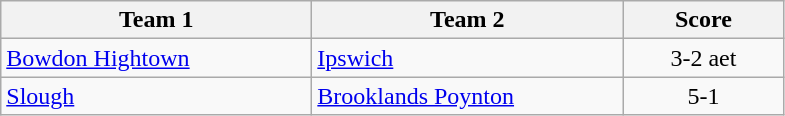<table class="wikitable" style="font-size: 100%">
<tr>
<th width=200>Team 1</th>
<th width=200>Team 2</th>
<th width=100>Score</th>
</tr>
<tr>
<td><a href='#'>Bowdon Hightown</a></td>
<td><a href='#'>Ipswich</a></td>
<td align=center>3-2 aet</td>
</tr>
<tr>
<td><a href='#'>Slough</a></td>
<td><a href='#'>Brooklands Poynton</a></td>
<td align=center>5-1</td>
</tr>
</table>
